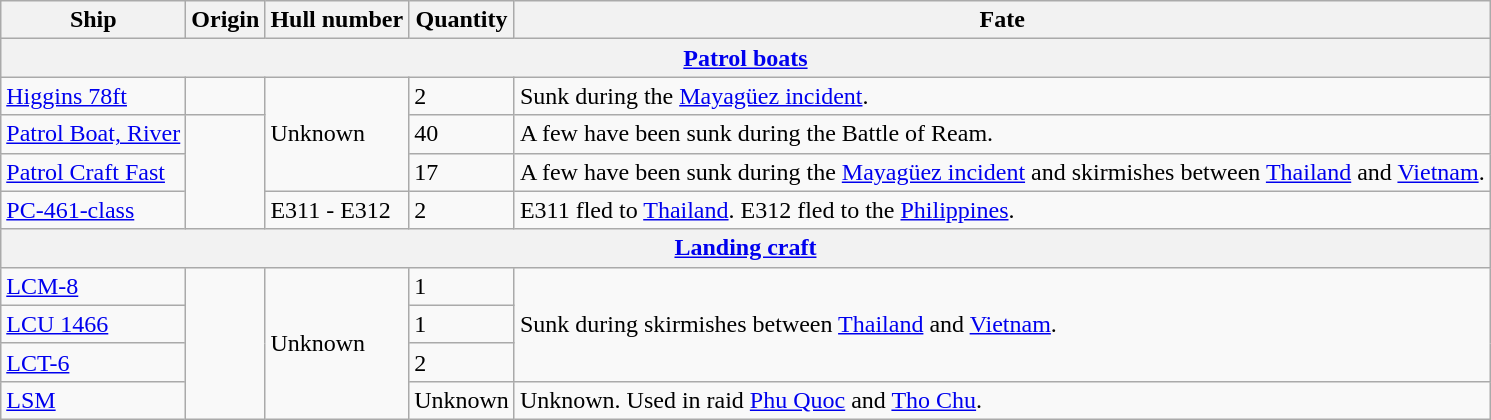<table class="wikitable">
<tr>
<th>Ship</th>
<th>Origin</th>
<th>Hull number</th>
<th>Quantity</th>
<th>Fate</th>
</tr>
<tr>
<th colspan="5"><a href='#'>Patrol boats</a></th>
</tr>
<tr>
<td><a href='#'>Higgins 78ft</a></td>
<td></td>
<td rowspan="3">Unknown</td>
<td>2</td>
<td>Sunk during the <a href='#'>Mayagüez incident</a>.</td>
</tr>
<tr>
<td><a href='#'>Patrol Boat, River</a></td>
<td rowspan="3"></td>
<td>40</td>
<td>A few have been sunk during the Battle of Ream.</td>
</tr>
<tr>
<td><a href='#'>Patrol Craft Fast</a></td>
<td>17</td>
<td>A few have been sunk during the <a href='#'>Mayagüez incident</a> and skirmishes between <a href='#'>Thailand</a> and <a href='#'>Vietnam</a>.</td>
</tr>
<tr>
<td><a href='#'>PC-461-class</a></td>
<td>E311 - E312</td>
<td>2</td>
<td>E311 fled to <a href='#'>Thailand</a>. E312 fled to the <a href='#'>Philippines</a>.</td>
</tr>
<tr>
<th colspan="5"><a href='#'>Landing craft</a></th>
</tr>
<tr>
<td><a href='#'>LCM-8</a></td>
<td rowspan="4"></td>
<td rowspan="4">Unknown</td>
<td>1</td>
<td rowspan="3">Sunk during skirmishes between <a href='#'>Thailand</a> and <a href='#'>Vietnam</a>.</td>
</tr>
<tr>
<td><a href='#'>LCU 1466</a></td>
<td>1</td>
</tr>
<tr>
<td><a href='#'>LCT-6</a></td>
<td>2</td>
</tr>
<tr>
<td><a href='#'>LSM</a></td>
<td>Unknown</td>
<td>Unknown. Used in raid <a href='#'>Phu Quoc</a> and <a href='#'>Tho Chu</a>.</td>
</tr>
</table>
